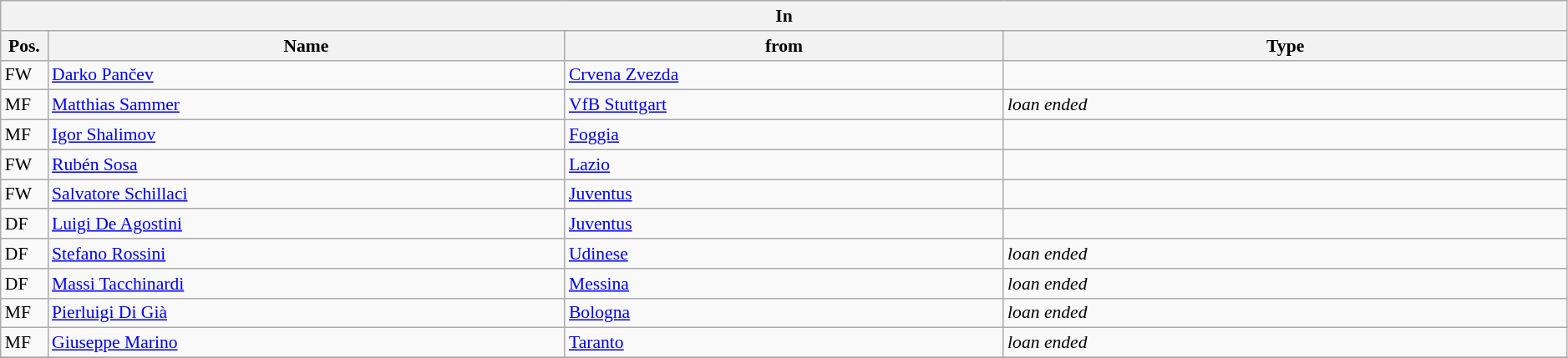<table class="wikitable" style="font-size:90%;width:99%;">
<tr>
<th colspan="4">In</th>
</tr>
<tr>
<th width=3%>Pos.</th>
<th width=33%>Name</th>
<th width=28%>from</th>
<th width=36%>Type</th>
</tr>
<tr>
<td>FW</td>
<td><a href='#'>Darko Pančev</a></td>
<td><a href='#'>Crvena Zvezda</a></td>
<td></td>
</tr>
<tr>
<td>MF</td>
<td><a href='#'>Matthias Sammer</a></td>
<td><a href='#'>VfB Stuttgart</a></td>
<td><em>loan ended</em></td>
</tr>
<tr>
<td>MF</td>
<td><a href='#'>Igor Shalimov</a></td>
<td><a href='#'>Foggia</a></td>
<td></td>
</tr>
<tr>
<td>FW</td>
<td><a href='#'>Rubén Sosa</a></td>
<td><a href='#'>Lazio</a></td>
<td></td>
</tr>
<tr>
<td>FW</td>
<td><a href='#'>Salvatore Schillaci</a></td>
<td><a href='#'>Juventus</a></td>
<td></td>
</tr>
<tr>
<td>DF</td>
<td><a href='#'>Luigi De Agostini</a></td>
<td><a href='#'>Juventus</a></td>
<td></td>
</tr>
<tr>
<td>DF</td>
<td><a href='#'>Stefano Rossini</a></td>
<td><a href='#'>Udinese</a></td>
<td><em>loan ended</em></td>
</tr>
<tr>
<td>DF</td>
<td><a href='#'>Massi Tacchinardi</a></td>
<td><a href='#'>Messina</a></td>
<td><em>loan ended</em></td>
</tr>
<tr>
<td>MF</td>
<td><a href='#'>Pierluigi Di Già</a></td>
<td><a href='#'>Bologna</a></td>
<td><em>loan ended</em></td>
</tr>
<tr>
<td>MF</td>
<td><a href='#'>Giuseppe Marino</a></td>
<td><a href='#'>Taranto</a></td>
<td><em>loan ended</em></td>
</tr>
<tr>
</tr>
</table>
